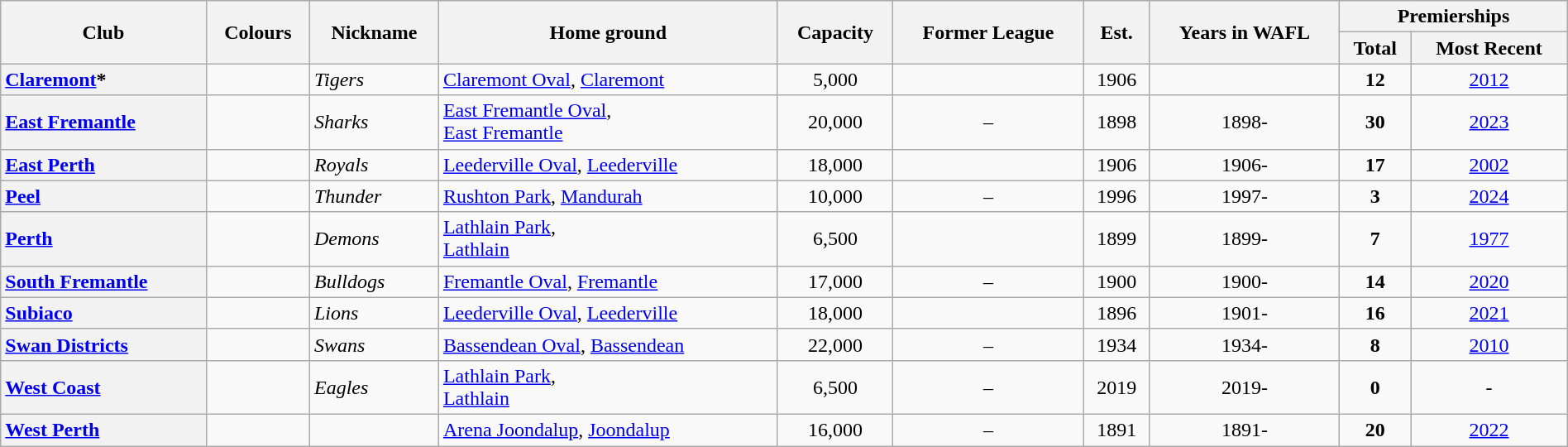<table class="wikitable sortable" style="text-align:center; width:100%">
<tr>
<th rowspan="2">Club</th>
<th rowspan="2">Colours</th>
<th rowspan="2">Nickname</th>
<th rowspan="2">Home ground</th>
<th rowspan="2">Capacity</th>
<th rowspan="2">Former League</th>
<th rowspan="2">Est.</th>
<th rowspan="2">Years in WAFL</th>
<th colspan="2">Premierships</th>
</tr>
<tr>
<th>Total</th>
<th>Most Recent</th>
</tr>
<tr>
<th style="text-align:left"><a href='#'>Claremont</a>*</th>
<td style="text-align:center;"></td>
<td align="left"><em>Tigers</em></td>
<td align="left"><a href='#'>Claremont Oval</a>, <a href='#'>Claremont</a></td>
<td>5,000</td>
<td></td>
<td>1906</td>
<td></td>
<td><strong>12</strong></td>
<td><a href='#'>2012</a></td>
</tr>
<tr>
<th style="text-align:left"><a href='#'>East Fremantle</a></th>
<td style="text-align:center;"></td>
<td align="left"><em>Sharks</em></td>
<td align="left"><a href='#'>East Fremantle Oval</a>,<br><a href='#'>East Fremantle</a></td>
<td>20,000</td>
<td>–</td>
<td>1898</td>
<td>1898-</td>
<td><strong>30</strong></td>
<td><a href='#'>2023</a></td>
</tr>
<tr>
<th style="text-align:left"><a href='#'>East Perth</a></th>
<td style="text-align:center;"></td>
<td align="left"><em>Royals</em></td>
<td align="left"><a href='#'>Leederville Oval</a>, <a href='#'>Leederville</a></td>
<td>18,000</td>
<td></td>
<td>1906</td>
<td>1906-</td>
<td><strong>17</strong></td>
<td><a href='#'>2002</a></td>
</tr>
<tr>
<th style="text-align:left"><a href='#'>Peel</a></th>
<td style="text-align:center;"></td>
<td align="left"><em>Thunder</em></td>
<td align="left"><a href='#'>Rushton Park</a>, <a href='#'>Mandurah</a></td>
<td>10,000</td>
<td>–</td>
<td>1996</td>
<td>1997-</td>
<td><strong>3</strong></td>
<td><a href='#'>2024</a></td>
</tr>
<tr>
<th style="text-align:left"><a href='#'>Perth</a></th>
<td style="text-align:center;"></td>
<td align="left"><em>Demons</em></td>
<td align="left"><a href='#'>Lathlain Park</a>,<br><a href='#'>Lathlain</a></td>
<td>6,500</td>
<td></td>
<td>1899</td>
<td>1899-</td>
<td><strong>7</strong></td>
<td><a href='#'>1977</a></td>
</tr>
<tr>
<th style="text-align:left"><a href='#'>South Fremantle</a></th>
<td style="text-align:center;"></td>
<td align="left"><em>Bulldogs</em></td>
<td align="left"><a href='#'>Fremantle Oval</a>, <a href='#'>Fremantle</a></td>
<td>17,000</td>
<td>–</td>
<td>1900</td>
<td>1900-</td>
<td><strong>14</strong></td>
<td><a href='#'>2020</a></td>
</tr>
<tr>
<th style="text-align:left"><a href='#'>Subiaco</a></th>
<td style="text-align:center;"></td>
<td align="left"><em>Lions</em></td>
<td align="left"><a href='#'>Leederville Oval</a>, <a href='#'>Leederville</a></td>
<td>18,000</td>
<td></td>
<td>1896</td>
<td>1901-</td>
<td><strong>16</strong></td>
<td><a href='#'>2021</a></td>
</tr>
<tr>
<th style="text-align:left"><a href='#'>Swan Districts</a></th>
<td style="text-align:center;"></td>
<td align="left"><em>Swans</em></td>
<td align="left"><a href='#'>Bassendean Oval</a>, <a href='#'>Bassendean</a></td>
<td>22,000</td>
<td>–</td>
<td>1934</td>
<td>1934-</td>
<td><strong>8</strong></td>
<td><a href='#'>2010</a></td>
</tr>
<tr>
<th style="text-align:left"><a href='#'>West Coast</a> </th>
<td style="text-align:center;"></td>
<td align="left"><em>Eagles</em></td>
<td align="left"><a href='#'>Lathlain Park</a>,<br><a href='#'>Lathlain</a></td>
<td>6,500</td>
<td>–</td>
<td>2019</td>
<td>2019-</td>
<td><strong>0</strong></td>
<td>-</td>
</tr>
<tr>
<th style="text-align:left"><a href='#'>West Perth</a></th>
<td style="text-align:center;"></td>
<td align="left"><em></em></td>
<td align="left"><a href='#'>Arena Joondalup</a>, <a href='#'>Joondalup</a></td>
<td>16,000</td>
<td>–</td>
<td>1891</td>
<td>1891-</td>
<td><strong>20</strong></td>
<td><a href='#'>2022</a></td>
</tr>
</table>
